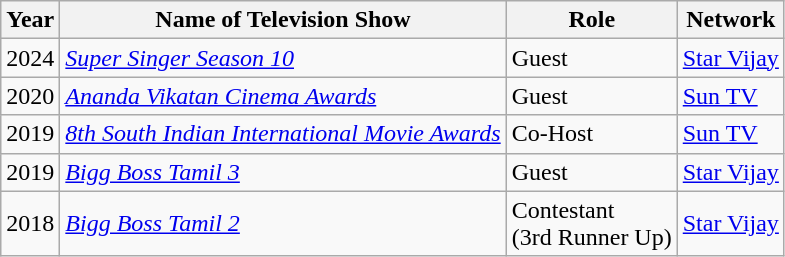<table class="wikitable">
<tr>
<th>Year</th>
<th>Name of Television Show</th>
<th>Role</th>
<th>Network</th>
</tr>
<tr>
<td>2024</td>
<td><a href='#'><em>Super Singer Season 10</em></a></td>
<td>Guest</td>
<td><a href='#'>Star Vijay</a></td>
</tr>
<tr>
<td>2020</td>
<td><em><a href='#'>Ananda Vikatan Cinema Awards</a></em></td>
<td>Guest</td>
<td><a href='#'>Sun TV</a></td>
</tr>
<tr>
<td>2019</td>
<td><em><a href='#'>8th South Indian International Movie Awards</a></em></td>
<td>Co-Host</td>
<td><a href='#'>Sun TV</a></td>
</tr>
<tr>
<td>2019</td>
<td><em><a href='#'>Bigg Boss Tamil 3</a></em></td>
<td>Guest</td>
<td><a href='#'>Star Vijay</a></td>
</tr>
<tr>
<td>2018</td>
<td><em><a href='#'>Bigg Boss Tamil 2</a></em></td>
<td>Contestant<br>(3rd Runner Up)</td>
<td><a href='#'>Star Vijay</a></td>
</tr>
</table>
